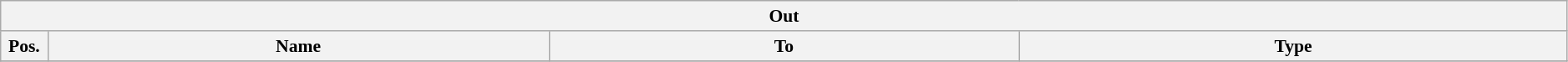<table class="wikitable" style="font-size:90%;width:99%;">
<tr>
<th colspan="4">Out</th>
</tr>
<tr>
<th width=3%>Pos.</th>
<th width=32%>Name</th>
<th width=30%>To</th>
<th width=35%>Type</th>
</tr>
<tr>
</tr>
</table>
